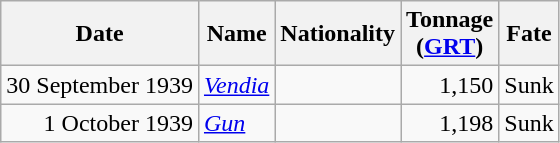<table class="wikitable sortable">
<tr>
<th>Date</th>
<th>Name</th>
<th>Nationality</th>
<th>Tonnage<br>(<a href='#'>GRT</a>)</th>
<th>Fate</th>
</tr>
<tr>
<td align="right">30 September 1939</td>
<td align="left"><a href='#'><em>Vendia</em></a></td>
<td align="left"></td>
<td align="right">1,150</td>
<td align="left">Sunk</td>
</tr>
<tr>
<td align="right">1 October 1939</td>
<td align="left"><a href='#'><em>Gun</em></a></td>
<td align="left"></td>
<td align="right">1,198</td>
<td align="left">Sunk</td>
</tr>
</table>
